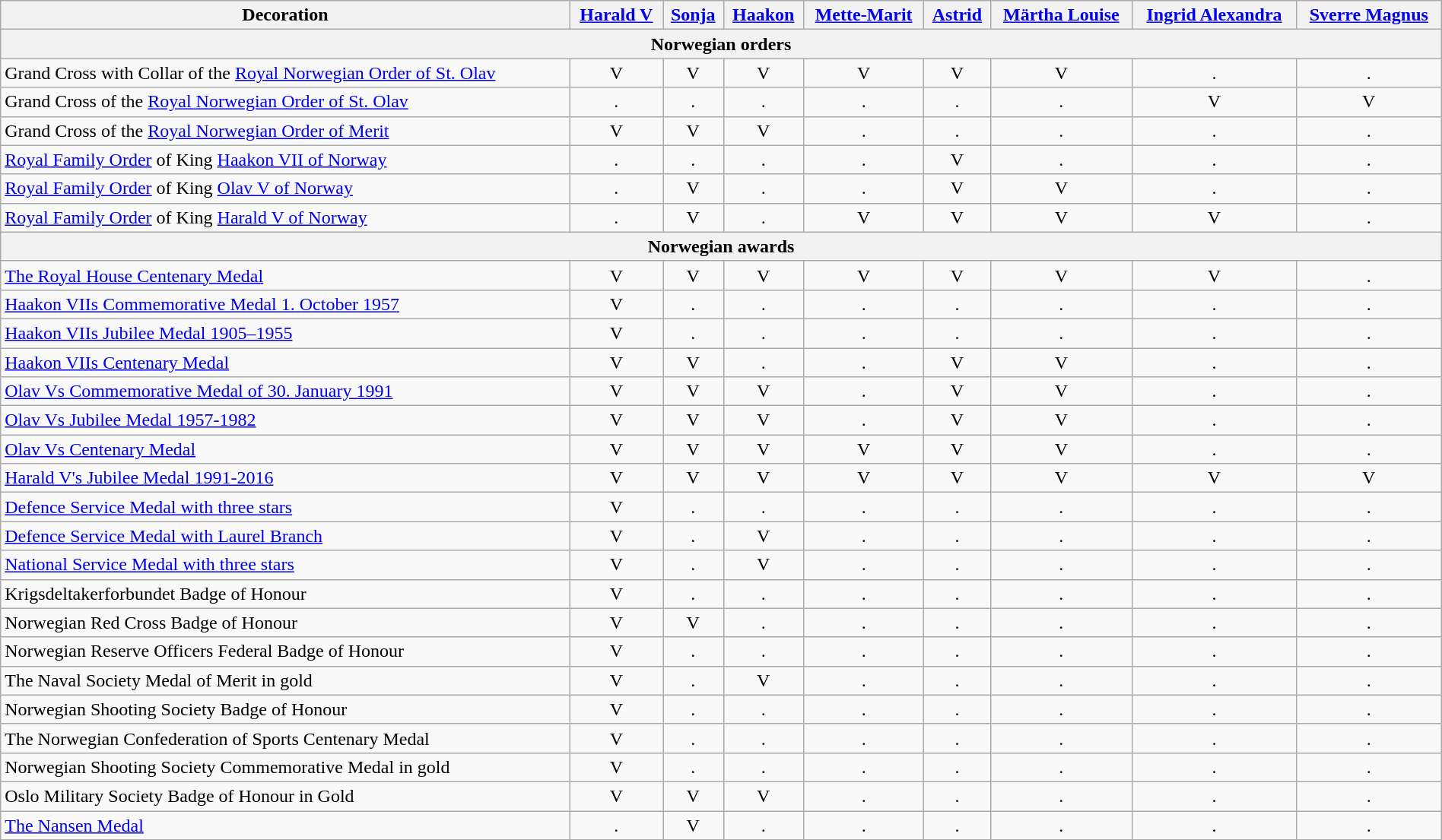<table class="wikitable" width=100%>
<tr>
<th>Decoration</th>
<th><a href='#'>Harald V</a></th>
<th><a href='#'>Sonja</a></th>
<th><a href='#'>Haakon</a></th>
<th><a href='#'>Mette-Marit</a></th>
<th><a href='#'>Astrid</a></th>
<th><a href='#'>Märtha Louise</a></th>
<th><a href='#'>Ingrid Alexandra</a></th>
<th><a href='#'>Sverre Magnus</a></th>
</tr>
<tr>
<th colspan=9>Norwegian orders</th>
</tr>
<tr>
<td>Grand Cross with Collar of the <a href='#'>Royal Norwegian Order of St. Olav</a></td>
<td align=center>V</td>
<td align=center>V</td>
<td align=center>V</td>
<td align=center>V</td>
<td align=center>V</td>
<td align=center>V</td>
<td align=center>.</td>
<td align=center>.</td>
</tr>
<tr>
<td>Grand Cross of the <a href='#'>Royal Norwegian Order of St. Olav</a></td>
<td align=center>.</td>
<td align=center>.</td>
<td align=center>.</td>
<td align=center>.</td>
<td align=center>.</td>
<td align=center>.</td>
<td align=center>V</td>
<td align=center>V</td>
</tr>
<tr>
<td>Grand Cross of the <a href='#'>Royal Norwegian Order of Merit</a></td>
<td align=center>V</td>
<td align=center>V</td>
<td align=center>V</td>
<td align=center>.</td>
<td align=center>.</td>
<td align=center>.</td>
<td align=center>.</td>
<td align=center>.</td>
</tr>
<tr>
<td><a href='#'>Royal Family Order</a> of King <a href='#'>Haakon VII of Norway</a></td>
<td align=center>.</td>
<td align=center>.</td>
<td align=center>.</td>
<td align=center>.</td>
<td align=center>V</td>
<td align=center>.</td>
<td align=center>.</td>
<td align=center>.</td>
</tr>
<tr>
<td><a href='#'>Royal Family Order</a> of King <a href='#'>Olav V of Norway</a></td>
<td align=center>.</td>
<td align=center>V</td>
<td align=center>.</td>
<td align=center>.</td>
<td align=center>V</td>
<td align=center>V</td>
<td align=center>.</td>
<td align=center>.</td>
</tr>
<tr>
<td><a href='#'>Royal Family Order</a> of King <a href='#'>Harald V of Norway</a></td>
<td align=center>.</td>
<td align=center>V</td>
<td align=center>.</td>
<td align=center>V</td>
<td align=center>V</td>
<td align=center>V</td>
<td align=center>V</td>
<td align=center>.</td>
</tr>
<tr>
<th colspan=9>Norwegian awards</th>
</tr>
<tr>
<td><a href='#'>The Royal House Centenary Medal</a></td>
<td align=center>V</td>
<td align=center>V</td>
<td align=center>V</td>
<td align=center>V</td>
<td align=center>V</td>
<td align=center>V</td>
<td align=center>V</td>
<td align=center>.</td>
</tr>
<tr>
<td><a href='#'>Haakon VIIs Commemorative Medal 1. October 1957</a></td>
<td align=center>V</td>
<td align=center>.</td>
<td align=center>.</td>
<td align=center>.</td>
<td align=center>.</td>
<td align=center>.</td>
<td align=center>.</td>
<td align=center>.</td>
</tr>
<tr>
<td><a href='#'>Haakon VIIs Jubilee Medal 1905–1955</a></td>
<td align=center>V</td>
<td align=center>.</td>
<td align=center>.</td>
<td align=center>.</td>
<td align=center>.</td>
<td align=center>.</td>
<td align=center>.</td>
<td align=center>.</td>
</tr>
<tr>
<td><a href='#'>Haakon VIIs Centenary Medal</a></td>
<td align=center>V</td>
<td align=center>V</td>
<td align=center>.</td>
<td align=center>.</td>
<td align=center>V</td>
<td align=center>V</td>
<td align=center>.</td>
<td align=center>.</td>
</tr>
<tr>
<td><a href='#'>Olav Vs Commemorative Medal of 30. January 1991</a></td>
<td align=center>V</td>
<td align=center>V</td>
<td align=center>V</td>
<td align=center>.</td>
<td align=center>V</td>
<td align=center>V</td>
<td align=center>.</td>
<td align=center>.</td>
</tr>
<tr>
<td><a href='#'>Olav Vs Jubilee Medal 1957-1982</a></td>
<td align=center>V</td>
<td align=center>V</td>
<td align=center>V</td>
<td align=center>.</td>
<td align=center>V</td>
<td align=center>V</td>
<td align=center>.</td>
<td align=center>.</td>
</tr>
<tr>
<td><a href='#'>Olav Vs Centenary Medal</a></td>
<td align=center>V</td>
<td align=center>V</td>
<td align=center>V</td>
<td align=center>V</td>
<td align=center>V</td>
<td align=center>V</td>
<td align=center>.</td>
<td align=center>.</td>
</tr>
<tr>
<td><a href='#'>Harald V's Jubilee Medal 1991-2016</a></td>
<td align=center>V</td>
<td align=center>V</td>
<td align=center>V</td>
<td align=center>V</td>
<td align=center>V</td>
<td align=center>V</td>
<td align=center>V</td>
<td align=center>V</td>
</tr>
<tr>
<td><a href='#'>Defence Service Medal with three stars</a></td>
<td align=center>V</td>
<td align=center>.</td>
<td align=center>.</td>
<td align=center>.</td>
<td align=center>.</td>
<td align=center>.</td>
<td align=center>.</td>
<td align=center>.</td>
</tr>
<tr>
<td><a href='#'>Defence Service Medal with Laurel Branch</a></td>
<td align=center>V</td>
<td align=center>.</td>
<td align=center>V</td>
<td align=center>.</td>
<td align=center>.</td>
<td align=center>.</td>
<td align=center>.</td>
<td align=center>.</td>
</tr>
<tr>
<td><a href='#'>National Service Medal with three stars</a></td>
<td align=center>V</td>
<td align=center>.</td>
<td align=center>V</td>
<td align=center>.</td>
<td align=center>.</td>
<td align=center>.</td>
<td align=center>.</td>
<td align=center>.</td>
</tr>
<tr>
<td>Krigsdeltakerforbundet Badge of Honour</td>
<td align=center>V</td>
<td align=center>.</td>
<td align=center>.</td>
<td align=center>.</td>
<td align=center>.</td>
<td align=center>.</td>
<td align=center>.</td>
<td align=center>.</td>
</tr>
<tr>
<td>Norwegian Red Cross Badge of Honour</td>
<td align=center>V</td>
<td align=center>V</td>
<td align=center>.</td>
<td align=center>.</td>
<td align=center>.</td>
<td align=center>.</td>
<td align=center>.</td>
<td align=center>.</td>
</tr>
<tr>
<td>Norwegian Reserve Officers Federal Badge of Honour</td>
<td align=center>V</td>
<td align=center>.</td>
<td align=center>.</td>
<td align=center>.</td>
<td align=center>.</td>
<td align=center>.</td>
<td align=center>.</td>
<td align=center>.</td>
</tr>
<tr>
<td>The Naval Society Medal of Merit in gold</td>
<td align=center>V</td>
<td align=center>.</td>
<td align=center>V</td>
<td align=center>.</td>
<td align=center>.</td>
<td align=center>.</td>
<td align=center>.</td>
<td align=center>.</td>
</tr>
<tr>
<td>Norwegian Shooting Society Badge of Honour</td>
<td align=center>V</td>
<td align=center>.</td>
<td align=center>.</td>
<td align=center>.</td>
<td align=center>.</td>
<td align=center>.</td>
<td align=center>.</td>
<td align=center>.</td>
</tr>
<tr>
<td>The Norwegian Confederation of Sports Centenary Medal</td>
<td align=center>V</td>
<td align=center>.</td>
<td align=center>.</td>
<td align=center>.</td>
<td align=center>.</td>
<td align=center>.</td>
<td align=center>.</td>
<td align=center>.</td>
</tr>
<tr>
<td>Norwegian Shooting Society Commemorative Medal in gold</td>
<td align=center>V</td>
<td align=center>.</td>
<td align=center>.</td>
<td align=center>.</td>
<td align=center>.</td>
<td align=center>.</td>
<td align=center>.</td>
<td align=center>.</td>
</tr>
<tr>
<td>Oslo Military Society Badge of Honour in Gold</td>
<td align=center>V</td>
<td align=center>V</td>
<td align=center>V</td>
<td align=center>.</td>
<td align=center>.</td>
<td align=center>.</td>
<td align=center>.</td>
<td align=center>.</td>
</tr>
<tr>
<td><a href='#'>The Nansen Medal</a></td>
<td align=center>.</td>
<td align=center>V</td>
<td align=center>.</td>
<td align=center>.</td>
<td align=center>.</td>
<td align=center>.</td>
<td align=center>.</td>
<td align=center>.</td>
</tr>
</table>
